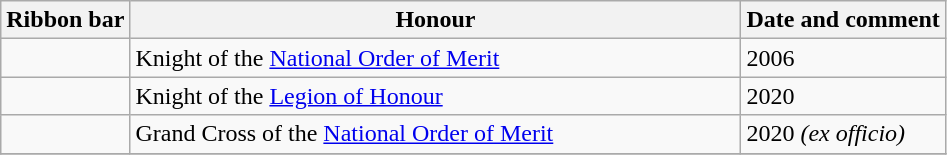<table class="wikitable">
<tr>
<th>Ribbon bar</th>
<th style="width:25em">Honour</th>
<th>Date and comment</th>
</tr>
<tr>
<td></td>
<td>Knight of the <a href='#'>National Order of Merit</a></td>
<td>2006</td>
</tr>
<tr>
<td></td>
<td>Knight of the <a href='#'>Legion of Honour</a></td>
<td>2020</td>
</tr>
<tr>
<td></td>
<td>Grand Cross of the <a href='#'>National Order of Merit</a></td>
<td>2020 <em>(ex officio)</em></td>
</tr>
<tr>
</tr>
</table>
